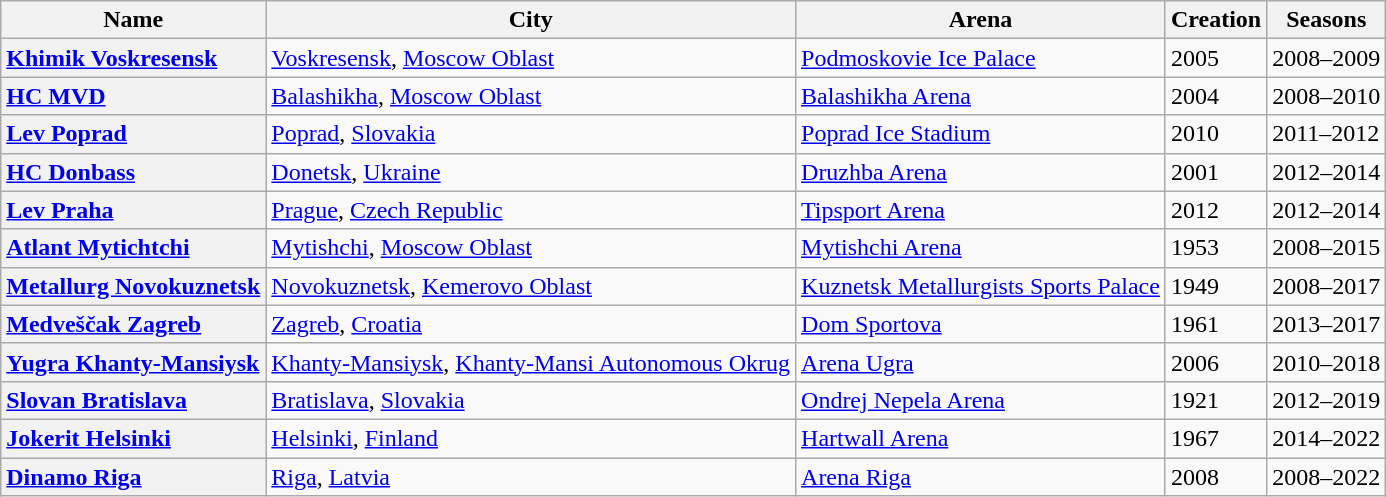<table class="wikitable" style="text-align: left;">
<tr>
<th scope="col">Name</th>
<th scope="col">City</th>
<th scope="col">Arena</th>
<th scope="col">Creation</th>
<th scope="col">Seasons</th>
</tr>
<tr>
<th scope="row" style="text-align:left;"> <a href='#'>Khimik Voskresensk</a></th>
<td><a href='#'>Voskresensk</a>, <a href='#'>Moscow Oblast</a></td>
<td><a href='#'>Podmoskovie Ice Palace</a></td>
<td>2005</td>
<td>2008–2009</td>
</tr>
<tr>
<th scope="row" style="text-align:left;"> <a href='#'>HC MVD</a></th>
<td><a href='#'>Balashikha</a>, <a href='#'>Moscow Oblast</a></td>
<td><a href='#'>Balashikha Arena</a></td>
<td>2004</td>
<td>2008–2010</td>
</tr>
<tr>
<th scope="row" style="text-align:left;"> <a href='#'>Lev Poprad</a></th>
<td><a href='#'>Poprad</a>, <a href='#'>Slovakia</a></td>
<td><a href='#'>Poprad Ice Stadium</a></td>
<td>2010</td>
<td>2011–2012</td>
</tr>
<tr>
<th scope="row" style="text-align:left;"> <a href='#'>HC Donbass</a></th>
<td><a href='#'>Donetsk</a>, <a href='#'>Ukraine</a></td>
<td><a href='#'>Druzhba Arena</a></td>
<td>2001</td>
<td>2012–2014</td>
</tr>
<tr>
<th scope="row" style="text-align:left;"> <a href='#'>Lev Praha</a></th>
<td><a href='#'>Prague</a>, <a href='#'>Czech Republic</a></td>
<td><a href='#'>Tipsport Arena</a></td>
<td>2012</td>
<td>2012–2014</td>
</tr>
<tr>
<th scope="row" style="text-align:left;"> <a href='#'>Atlant Mytichtchi</a></th>
<td><a href='#'>Mytishchi</a>, <a href='#'>Moscow Oblast</a></td>
<td><a href='#'>Mytishchi Arena</a></td>
<td>1953</td>
<td>2008–2015</td>
</tr>
<tr>
<th scope="row" style="text-align:left;"> <a href='#'>Metallurg Novokuznetsk</a></th>
<td><a href='#'>Novokuznetsk</a>, <a href='#'>Kemerovo Oblast</a></td>
<td><a href='#'>Kuznetsk Metallurgists Sports Palace</a></td>
<td>1949</td>
<td>2008–2017</td>
</tr>
<tr>
<th scope="row" style="text-align:left;"> <a href='#'>Medveščak Zagreb</a></th>
<td><a href='#'>Zagreb</a>, <a href='#'>Croatia</a></td>
<td><a href='#'>Dom Sportova</a></td>
<td>1961</td>
<td>2013–2017</td>
</tr>
<tr>
<th scope="row" style="text-align:left;"> <a href='#'>Yugra Khanty-Mansiysk</a></th>
<td><a href='#'>Khanty-Mansiysk</a>, <a href='#'>Khanty-Mansi Autonomous Okrug</a></td>
<td><a href='#'>Arena Ugra</a></td>
<td>2006</td>
<td>2010–2018</td>
</tr>
<tr>
<th scope="row" style="text-align:left;"> <a href='#'>Slovan Bratislava</a></th>
<td><a href='#'>Bratislava</a>, <a href='#'>Slovakia</a></td>
<td><a href='#'>Ondrej Nepela Arena</a></td>
<td>1921</td>
<td>2012–2019</td>
</tr>
<tr>
<th scope="row" style="text-align:left;"> <a href='#'>Jokerit Helsinki</a></th>
<td><a href='#'>Helsinki</a>, <a href='#'>Finland</a></td>
<td><a href='#'>Hartwall Arena</a></td>
<td>1967</td>
<td>2014–2022</td>
</tr>
<tr>
<th scope="row" style="text-align:left;"> <a href='#'>Dinamo Riga</a></th>
<td><a href='#'>Riga</a>, <a href='#'>Latvia</a></td>
<td><a href='#'>Arena Riga</a></td>
<td>2008</td>
<td>2008–2022</td>
</tr>
</table>
